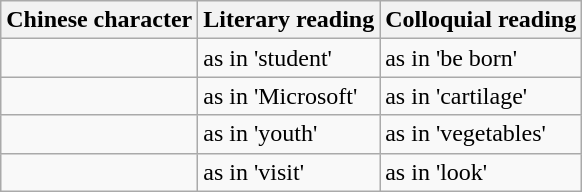<table class="wikitable">
<tr>
<th>Chinese character</th>
<th>Literary reading</th>
<th>Colloquial reading</th>
</tr>
<tr>
<td></td>
<td> as in  'student'</td>
<td> as in  'be born'</td>
</tr>
<tr>
<td></td>
<td> as in  'Microsoft'</td>
<td> as in  'cartilage'</td>
</tr>
<tr>
<td></td>
<td> as in  'youth'</td>
<td> as in  'vegetables'</td>
</tr>
<tr>
<td></td>
<td> as in  'visit'</td>
<td> as in  'look'</td>
</tr>
</table>
